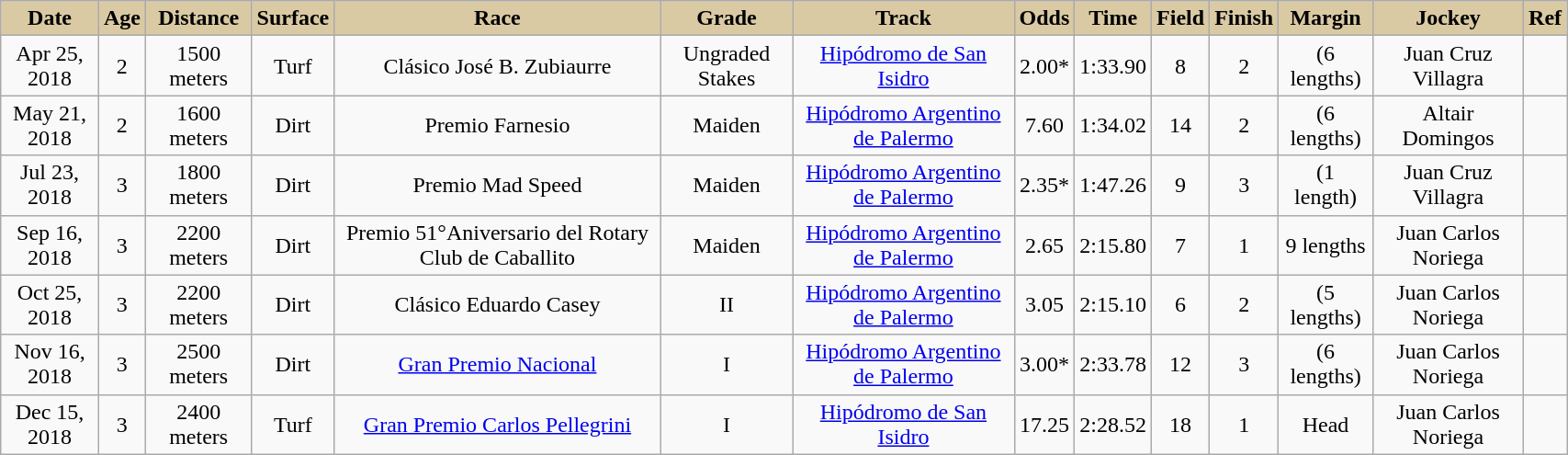<table class="wikitable sortable" style="text-align:center; width:90%">
<tr>
<th scope="col" style="background:#dacaa4;">Date</th>
<th scope="col" style="background:#dacaa4;">Age</th>
<th scope="col" style="background:#dacaa4;">Distance</th>
<th scope="col" style="background:#dacaa4;">Surface</th>
<th scope="col" style="background:#dacaa4;">Race</th>
<th scope="col" style="background:#dacaa4;">Grade</th>
<th scope="col" style="background:#dacaa4;">Track</th>
<th scope="col" style="background:#dacaa4;">Odds</th>
<th scope="col" style="background:#dacaa4;">Time</th>
<th scope="col" style="background:#dacaa4;">Field</th>
<th scope="col" style="background:#dacaa4;">Finish</th>
<th scope="col" style="background:#dacaa4;">Margin</th>
<th scope="col" style="background:#dacaa4;">Jockey</th>
<th scope="col" class="unsortable" style="background:#dacaa4;">Ref</th>
</tr>
<tr>
<td>Apr 25, 2018</td>
<td>2</td>
<td>1500 meters</td>
<td>Turf</td>
<td>Clásico José B. Zubiaurre</td>
<td>Ungraded Stakes</td>
<td><a href='#'>Hipódromo de San Isidro</a></td>
<td>2.00*</td>
<td>1:33.90</td>
<td>8</td>
<td>2</td>
<td>(6 lengths)</td>
<td>Juan Cruz Villagra</td>
<td></td>
</tr>
<tr>
<td>May 21, 2018</td>
<td>2</td>
<td>1600 meters</td>
<td>Dirt</td>
<td>Premio Farnesio</td>
<td>Maiden</td>
<td><a href='#'>Hipódromo Argentino de Palermo</a></td>
<td>7.60</td>
<td>1:34.02</td>
<td>14</td>
<td>2</td>
<td>(6 lengths)</td>
<td>Altair Domingos</td>
<td></td>
</tr>
<tr>
<td>Jul 23, 2018</td>
<td>3</td>
<td>1800 meters</td>
<td>Dirt</td>
<td>Premio Mad Speed</td>
<td>Maiden</td>
<td><a href='#'>Hipódromo Argentino de Palermo</a></td>
<td>2.35*</td>
<td>1:47.26</td>
<td>9</td>
<td>3</td>
<td>(1 length)</td>
<td>Juan Cruz Villagra</td>
<td></td>
</tr>
<tr>
<td>Sep 16, 2018</td>
<td>3</td>
<td>2200 meters</td>
<td>Dirt</td>
<td>Premio 51°Aniversario del Rotary Club de Caballito</td>
<td>Maiden</td>
<td><a href='#'>Hipódromo Argentino de Palermo</a></td>
<td>2.65</td>
<td>2:15.80</td>
<td>7</td>
<td>1</td>
<td>9 lengths</td>
<td>Juan Carlos Noriega</td>
<td></td>
</tr>
<tr>
<td>Oct 25, 2018</td>
<td>3</td>
<td>2200 meters</td>
<td>Dirt</td>
<td>Clásico Eduardo Casey</td>
<td>II</td>
<td><a href='#'>Hipódromo Argentino de Palermo</a></td>
<td>3.05</td>
<td>2:15.10</td>
<td>6</td>
<td>2</td>
<td>(5 lengths)</td>
<td>Juan Carlos Noriega</td>
<td></td>
</tr>
<tr>
<td>Nov 16, 2018</td>
<td>3</td>
<td>2500 meters</td>
<td>Dirt</td>
<td><a href='#'>Gran Premio Nacional</a></td>
<td>I</td>
<td><a href='#'>Hipódromo Argentino de Palermo</a></td>
<td>3.00*</td>
<td>2:33.78</td>
<td>12</td>
<td>3</td>
<td>(6 lengths)</td>
<td>Juan Carlos Noriega</td>
<td></td>
</tr>
<tr>
<td>Dec 15, 2018</td>
<td>3</td>
<td>2400 meters</td>
<td>Turf</td>
<td><a href='#'>Gran Premio Carlos Pellegrini</a></td>
<td>I</td>
<td><a href='#'>Hipódromo de San Isidro</a></td>
<td>17.25</td>
<td>2:28.52</td>
<td>18</td>
<td>1</td>
<td>Head</td>
<td>Juan Carlos Noriega</td>
<td></td>
</tr>
</table>
